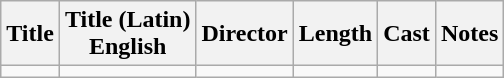<table class="wikitable">
<tr>
<th>Title</th>
<th>Title (Latin)<br>English</th>
<th>Director</th>
<th>Length</th>
<th>Cast</th>
<th>Notes</th>
</tr>
<tr>
<td></td>
<td></td>
<td></td>
<td></td>
<td></td>
<td></td>
</tr>
</table>
